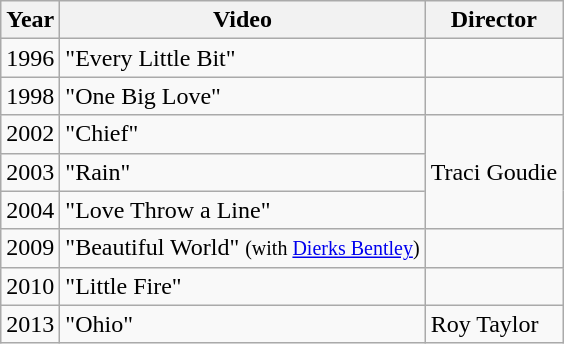<table class="wikitable">
<tr>
<th>Year</th>
<th>Video</th>
<th>Director</th>
</tr>
<tr>
<td>1996</td>
<td>"Every Little Bit"</td>
<td></td>
</tr>
<tr>
<td>1998</td>
<td>"One Big Love"</td>
<td></td>
</tr>
<tr>
<td>2002</td>
<td>"Chief"</td>
<td rowspan="3">Traci Goudie</td>
</tr>
<tr>
<td>2003</td>
<td>"Rain"</td>
</tr>
<tr>
<td>2004</td>
<td>"Love Throw a Line"</td>
</tr>
<tr>
<td>2009</td>
<td>"Beautiful World" <small>(with <a href='#'>Dierks Bentley</a>)</small></td>
<td></td>
</tr>
<tr>
<td>2010</td>
<td>"Little Fire"</td>
<td></td>
</tr>
<tr>
<td>2013</td>
<td>"Ohio"</td>
<td>Roy Taylor</td>
</tr>
</table>
